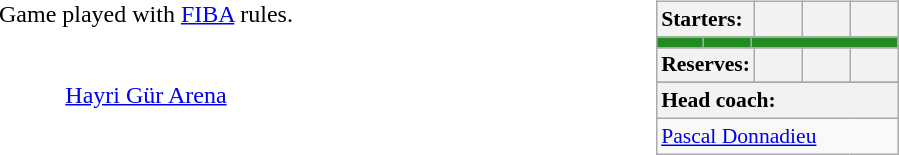<table style="width:100%;">
<tr>
<td valign=top width=33%><br>













</td>
<td valign=top width=33% align=center><br>Game played with <a href='#'>FIBA</a> rules.<br><br>
<br>
<a href='#'>Hayri Gür Arena</a>
</td>
<td style="vertical-align:top; width:33%;"><br>








<table class="wikitable" style="font-size:90%; text-align:center; margin:auto;">
<tr>
<th style="text-align:left" colspan=3>Starters:</th>
<th width=25></th>
<th width=25></th>
<th width=25></th>
</tr>
<tr>
<th style="background:#228B22; width:25px;"></th>
<th style="background:#228B22; width:25px;"></th>
<th colspan=4 style="background:#228B22;"></th>
</tr>
<tr>
</tr>
<tr>
<th style="text-align:left" colspan=3>Reserves:</th>
<th width=25></th>
<th width=25></th>
<th width=25></th>
</tr>
<tr>
</tr>
<tr>
<th style="text-align:left" colspan=7>Head coach:</th>
</tr>
<tr>
<td colspan="7" style="text-align:left;"> <a href='#'>Pascal Donnadieu</a></td>
</tr>
</table>
</td>
</tr>
</table>
